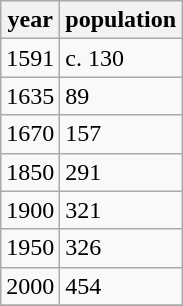<table class="wikitable">
<tr>
<th>year</th>
<th>population</th>
</tr>
<tr>
<td>1591</td>
<td>c. 130</td>
</tr>
<tr>
<td>1635</td>
<td>89</td>
</tr>
<tr>
<td>1670</td>
<td>157</td>
</tr>
<tr>
<td>1850</td>
<td>291</td>
</tr>
<tr>
<td>1900</td>
<td>321</td>
</tr>
<tr>
<td>1950</td>
<td>326</td>
</tr>
<tr>
<td>2000</td>
<td>454</td>
</tr>
<tr>
</tr>
</table>
